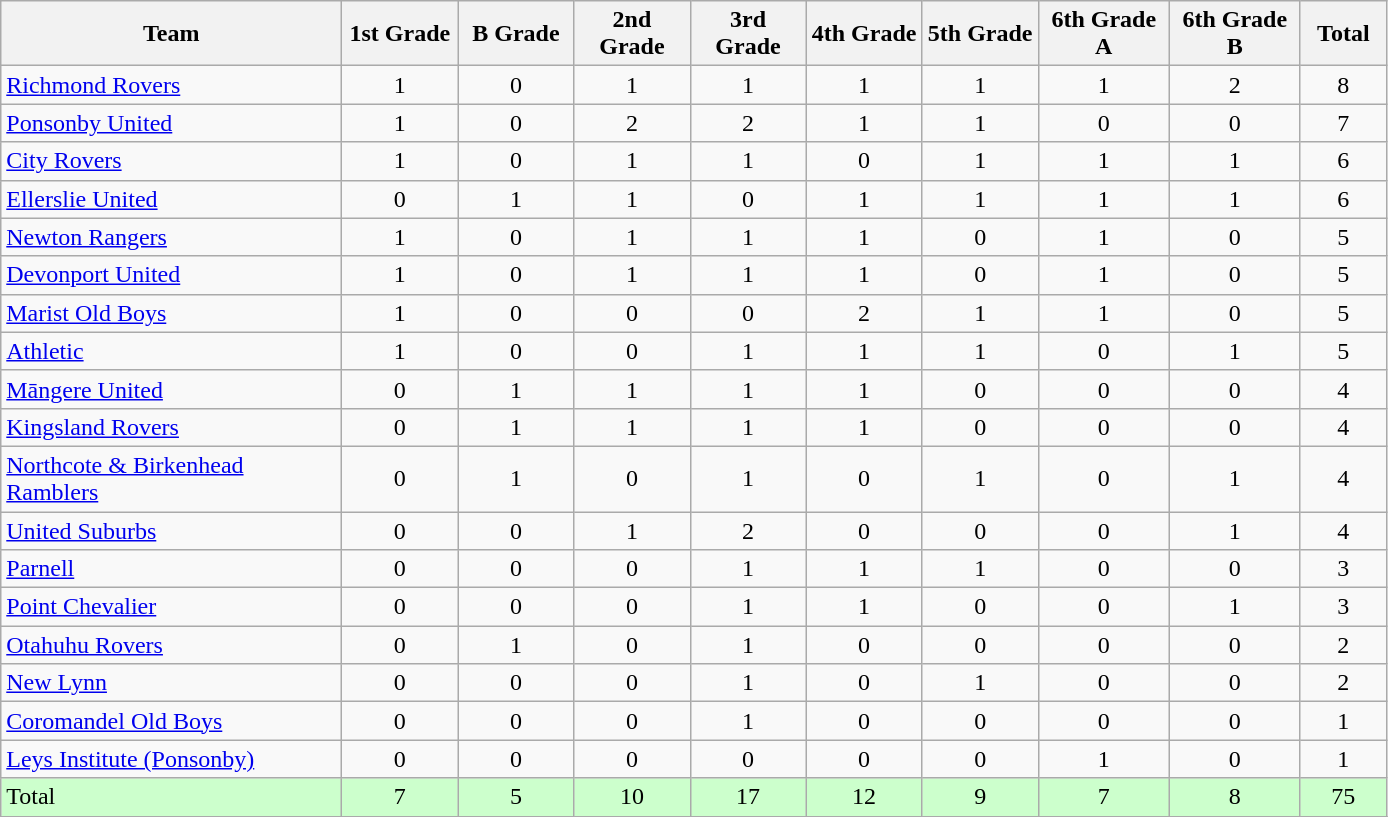<table class="wikitable" style="text-align:center;">
<tr>
<th width=220>Team</th>
<th width=70 abbr="1st Grade">1st Grade</th>
<th width=70 abbr="B Grade">B Grade</th>
<th width=70 abbr="2nd Grade">2nd Grade</th>
<th width=70 abbr="3rd Grade">3rd Grade</th>
<th width=70 abbr="4th Grade">4th Grade</th>
<th width=70 abbr="5th Grade">5th Grade</th>
<th width=80 abbr="6th Grade">6th Grade A</th>
<th width=80 abbr="6th Grade">6th Grade B</th>
<th width=50 abbr="Total">Total</th>
</tr>
<tr>
<td style="text-align:left;"><a href='#'>Richmond Rovers</a></td>
<td>1</td>
<td>0</td>
<td>1</td>
<td>1</td>
<td>1</td>
<td>1</td>
<td>1</td>
<td>2</td>
<td>8</td>
</tr>
<tr>
<td style="text-align:left;"><a href='#'>Ponsonby United</a></td>
<td>1</td>
<td>0</td>
<td>2</td>
<td>2</td>
<td>1</td>
<td>1</td>
<td>0</td>
<td>0</td>
<td>7</td>
</tr>
<tr>
<td style="text-align:left;"><a href='#'>City Rovers</a></td>
<td>1</td>
<td>0</td>
<td>1</td>
<td>1</td>
<td>0</td>
<td>1</td>
<td>1</td>
<td>1</td>
<td>6</td>
</tr>
<tr>
<td style="text-align:left;"><a href='#'>Ellerslie United</a></td>
<td>0</td>
<td>1</td>
<td>1</td>
<td>0</td>
<td>1</td>
<td>1</td>
<td>1</td>
<td>1</td>
<td>6</td>
</tr>
<tr>
<td style="text-align:left;"><a href='#'>Newton Rangers</a></td>
<td>1</td>
<td>0</td>
<td>1</td>
<td>1</td>
<td>1</td>
<td>0</td>
<td>1</td>
<td>0</td>
<td>5</td>
</tr>
<tr>
<td style="text-align:left;"><a href='#'>Devonport United</a></td>
<td>1</td>
<td>0</td>
<td>1</td>
<td>1</td>
<td>1</td>
<td>0</td>
<td>1</td>
<td>0</td>
<td>5</td>
</tr>
<tr>
<td style="text-align:left;"><a href='#'>Marist Old Boys</a></td>
<td>1</td>
<td>0</td>
<td>0</td>
<td>0</td>
<td>2</td>
<td>1</td>
<td>1</td>
<td>0</td>
<td>5</td>
</tr>
<tr>
<td style="text-align:left;"><a href='#'>Athletic</a></td>
<td>1</td>
<td>0</td>
<td>0</td>
<td>1</td>
<td>1</td>
<td>1</td>
<td>0</td>
<td>1</td>
<td>5</td>
</tr>
<tr>
<td style="text-align:left;"><a href='#'>Māngere United</a></td>
<td>0</td>
<td>1</td>
<td>1</td>
<td>1</td>
<td>1</td>
<td>0</td>
<td>0</td>
<td>0</td>
<td>4</td>
</tr>
<tr>
<td style="text-align:left;"><a href='#'>Kingsland Rovers</a></td>
<td>0</td>
<td>1</td>
<td>1</td>
<td>1</td>
<td>1</td>
<td>0</td>
<td>0</td>
<td>0</td>
<td>4</td>
</tr>
<tr>
<td style="text-align:left;"><a href='#'>Northcote & Birkenhead Ramblers</a></td>
<td>0</td>
<td>1</td>
<td>0</td>
<td>1</td>
<td>0</td>
<td>1</td>
<td>0</td>
<td>1</td>
<td>4</td>
</tr>
<tr>
<td style="text-align:left;"><a href='#'>United Suburbs</a></td>
<td>0</td>
<td>0</td>
<td>1</td>
<td>2</td>
<td>0</td>
<td>0</td>
<td>0</td>
<td>1</td>
<td>4</td>
</tr>
<tr>
<td style="text-align:left;"><a href='#'>Parnell</a></td>
<td>0</td>
<td>0</td>
<td>0</td>
<td>1</td>
<td>1</td>
<td>1</td>
<td>0</td>
<td>0</td>
<td>3</td>
</tr>
<tr>
<td style="text-align:left;"><a href='#'>Point Chevalier</a></td>
<td>0</td>
<td>0</td>
<td>0</td>
<td>1</td>
<td>1</td>
<td>0</td>
<td>0</td>
<td>1</td>
<td>3</td>
</tr>
<tr>
<td style="text-align:left;"><a href='#'>Otahuhu Rovers</a></td>
<td>0</td>
<td>1</td>
<td>0</td>
<td>1</td>
<td>0</td>
<td>0</td>
<td>0</td>
<td>0</td>
<td>2</td>
</tr>
<tr>
<td style="text-align:left;"><a href='#'>New Lynn</a></td>
<td>0</td>
<td>0</td>
<td>0</td>
<td>1</td>
<td>0</td>
<td>1</td>
<td>0</td>
<td>0</td>
<td>2</td>
</tr>
<tr>
<td style="text-align:left;"><a href='#'>Coromandel Old Boys</a></td>
<td>0</td>
<td>0</td>
<td>0</td>
<td>1</td>
<td>0</td>
<td>0</td>
<td>0</td>
<td>0</td>
<td>1</td>
</tr>
<tr>
<td style="text-align:left;"><a href='#'>Leys Institute (Ponsonby)</a></td>
<td>0</td>
<td>0</td>
<td>0</td>
<td>0</td>
<td>0</td>
<td>0</td>
<td>1</td>
<td>0</td>
<td>1</td>
</tr>
<tr style="background: #ccffcc;">
<td style="text-align:left;">Total</td>
<td>7</td>
<td>5</td>
<td>10</td>
<td>17</td>
<td>12</td>
<td>9</td>
<td>7</td>
<td>8</td>
<td>75</td>
</tr>
<tr>
</tr>
</table>
